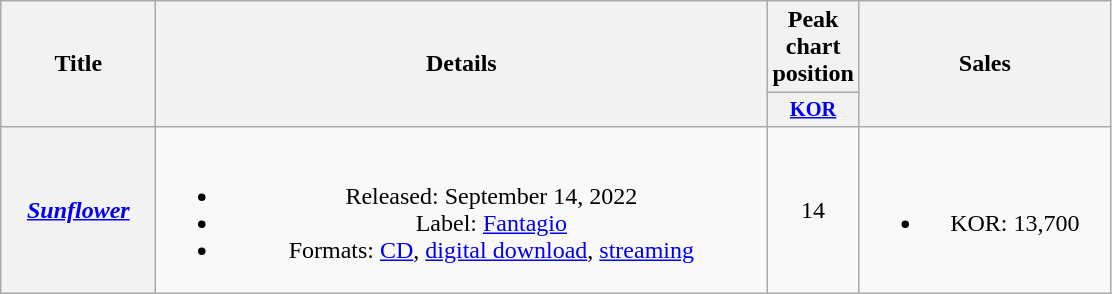<table class="wikitable plainrowheaders" style="text-align:center">
<tr>
<th scope="col" rowspan="2" style="width:6em">Title</th>
<th scope="col" rowspan="2" style="width:25em">Details</th>
<th scope="col">Peak chart position</th>
<th scope="col" rowspan="2" style="width:10em">Sales</th>
</tr>
<tr>
<th style="width:2.5em; font-size:85%"><a href='#'>KOR</a><br></th>
</tr>
<tr>
<th scope="row"><em><a href='#'>Sunflower</a></em></th>
<td><br><ul><li>Released: September 14, 2022</li><li>Label: <a href='#'>Fantagio</a></li><li>Formats: <a href='#'>CD</a>, <a href='#'>digital download</a>, <a href='#'>streaming</a></li></ul></td>
<td>14</td>
<td><br><ul><li>KOR: 13,700</li></ul></td>
</tr>
</table>
